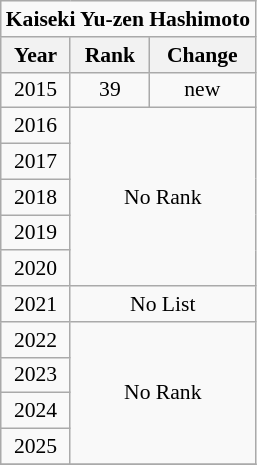<table class="wikitable" style="font-size: 90%; text-align: center;">
<tr>
<td colspan="3"><strong>Kaiseki Yu-zen Hashimoto</strong></td>
</tr>
<tr>
<th>Year</th>
<th>Rank</th>
<th>Change</th>
</tr>
<tr>
<td>2015</td>
<td>39</td>
<td>new</td>
</tr>
<tr>
<td>2016</td>
<td colspan="2" rowspan="5"> No Rank</td>
</tr>
<tr>
<td>2017</td>
</tr>
<tr>
<td>2018</td>
</tr>
<tr>
<td>2019</td>
</tr>
<tr>
<td>2020</td>
</tr>
<tr>
<td>2021</td>
<td colspan="2">No List</td>
</tr>
<tr>
<td>2022</td>
<td colspan="2" rowspan="4"> No Rank</td>
</tr>
<tr>
<td>2023</td>
</tr>
<tr>
<td>2024</td>
</tr>
<tr>
<td>2025</td>
</tr>
<tr>
</tr>
</table>
